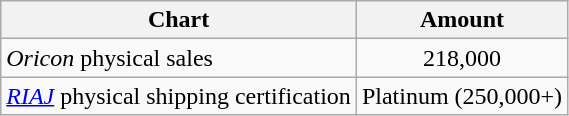<table class="wikitable">
<tr>
<th>Chart</th>
<th>Amount</th>
</tr>
<tr>
<td><em>Oricon</em> physical sales</td>
<td align="center">218,000</td>
</tr>
<tr>
<td><em><a href='#'>RIAJ</a></em> physical shipping certification</td>
<td align="center">Platinum (250,000+)</td>
</tr>
</table>
